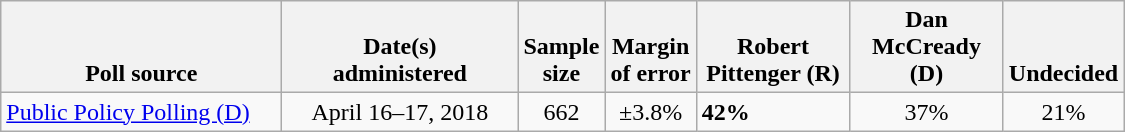<table class="wikitable">
<tr valign= bottom>
<th style="width:180px;">Poll source</th>
<th style="width:150px;">Date(s)<br>administered</th>
<th>Sample<br>size</th>
<th>Margin<br>of error</th>
<th style="width:95px;">Robert<br>Pittenger (R)</th>
<th style="width:95px;">Dan<br>McCready (D)</th>
<th>Undecided</th>
</tr>
<tr>
<td><a href='#'>Public Policy Polling (D)</a></td>
<td align=center>April 16–17, 2018</td>
<td align=center>662</td>
<td align=center>±3.8%</td>
<td><strong>42%</strong></td>
<td align=center>37%</td>
<td align=center>21%</td>
</tr>
</table>
